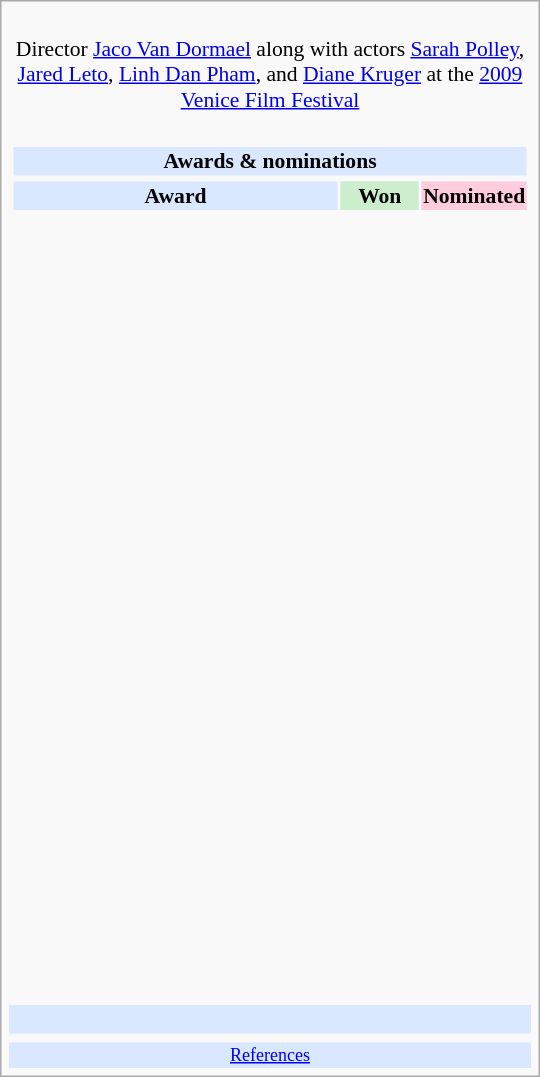<table class="infobox" style="width: 25em; text-align: left; font-size: 90%; vertical-align: middle;">
<tr>
<td colspan="3" style="text-align:center;"><br>Director <a href='#'>Jaco Van Dormael</a> along with actors <a href='#'>Sarah Polley</a>, <a href='#'>Jared Leto</a>, <a href='#'>Linh Dan Pham</a>, and <a href='#'>Diane Kruger</a> at the <a href='#'>2009 Venice Film Festival</a></td>
</tr>
<tr>
<td colspan=3><br><table class="collapsible collapsed" width=100%>
<tr>
<th colspan=3 style="background-color: #D9E8FF; text-align: center;">Awards & nominations</th>
</tr>
<tr>
</tr>
<tr style="background:#d9e8ff; text-align:center;">
<td style="text-align:center;"><strong>Award</strong></td>
<td style="text-align:center; background:#cec; text-size:0.9em; width:50px;"><strong>Won</strong></td>
<td style="text-align:center; background:#fcd; text-size:0.9em; width:50px;"><strong>Nominated</strong></td>
</tr>
<tr>
<td style="text-align:center;"><br></td>
<td></td>
<td></td>
</tr>
<tr>
<td style="text-align:center;"><br></td>
<td></td>
<td></td>
</tr>
<tr>
<td style="text-align:center;"><br></td>
<td></td>
<td></td>
</tr>
<tr>
<td style="text-align:center;"><br></td>
<td></td>
<td></td>
</tr>
<tr>
<td style="text-align:center;"><br></td>
<td></td>
<td></td>
</tr>
<tr>
<td style="text-align:center;"><br></td>
<td></td>
<td></td>
</tr>
<tr>
<td style="text-align:center;"><br></td>
<td></td>
<td></td>
</tr>
<tr>
<td style="text-align:center;"><br></td>
<td></td>
<td></td>
</tr>
<tr>
<td style="text-align:center;"><br></td>
<td></td>
<td></td>
</tr>
<tr>
<td style="text-align:center;"><br></td>
<td></td>
<td></td>
</tr>
<tr>
<td style="text-align:center;"><br></td>
<td></td>
<td></td>
</tr>
<tr>
<td style="text-align:center;"><br></td>
<td></td>
<td></td>
</tr>
<tr>
<td style="text-align:center;"><br></td>
<td></td>
<td></td>
</tr>
<tr>
<td style="text-align:center;"><br></td>
<td></td>
<td></td>
</tr>
<tr>
<td style="text-align:center;"><br></td>
<td></td>
<td></td>
</tr>
<tr>
<td style="text-align:center;"><br></td>
<td></td>
<td></td>
</tr>
<tr>
<td style="text-align:center;"><br></td>
<td></td>
<td></td>
</tr>
<tr>
<td style="text-align:center;"><br></td>
<td></td>
<td></td>
</tr>
<tr>
<td style="text-align:center;"><br></td>
<td></td>
<td></td>
</tr>
<tr>
<td style="text-align:center;"><br></td>
<td></td>
<td></td>
</tr>
<tr>
<td style="text-align:center;"><br></td>
<td></td>
<td></td>
</tr>
<tr>
<td style="text-align:center;"><br></td>
<td></td>
<td></td>
</tr>
<tr>
<td style="text-align:center;"><br></td>
<td></td>
<td></td>
</tr>
<tr>
<td style="text-align:center;"><br></td>
<td></td>
<td></td>
</tr>
<tr>
<td style="text-align:center;"><br></td>
<td></td>
<td></td>
</tr>
</table>
</td>
</tr>
<tr style="background:#d9e8ff;">
<td style="text-align:center;" colspan="3"><br></td>
</tr>
<tr>
<td></td>
<td></td>
<td></td>
</tr>
<tr style="background:#d9e8ff;">
<td colspan="3" style="font-size: smaller; text-align:center;"><a href='#'>References</a></td>
</tr>
</table>
